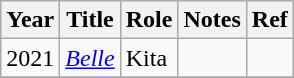<table class="wikitable">
<tr>
<th>Year</th>
<th>Title</th>
<th>Role</th>
<th>Notes</th>
<th>Ref</th>
</tr>
<tr>
<td>2021</td>
<td><em><a href='#'>Belle</a></em></td>
<td>Kita</td>
<td></td>
<td></td>
</tr>
<tr>
</tr>
</table>
